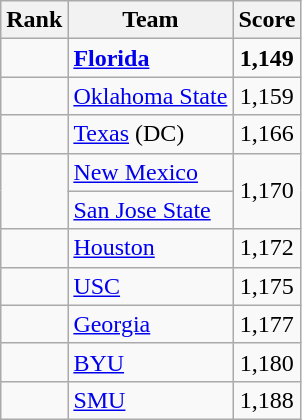<table class="wikitable sortable" style="text-align:center">
<tr>
<th dat-sort-type=number>Rank</th>
<th>Team</th>
<th>Score</th>
</tr>
<tr>
<td></td>
<td align=left><strong><a href='#'>Florida</a></strong></td>
<td><strong>1,149</strong></td>
</tr>
<tr>
<td></td>
<td align=left><a href='#'>Oklahoma State</a></td>
<td>1,159</td>
</tr>
<tr>
<td></td>
<td align=left><a href='#'>Texas</a> (DC)</td>
<td>1,166</td>
</tr>
<tr>
<td rowspan=2></td>
<td align=left><a href='#'>New Mexico</a></td>
<td rowspan=2>1,170</td>
</tr>
<tr>
<td align=left><a href='#'>San Jose State</a></td>
</tr>
<tr>
<td></td>
<td align=left><a href='#'>Houston</a></td>
<td>1,172</td>
</tr>
<tr>
<td></td>
<td align=left><a href='#'>USC</a></td>
<td>1,175</td>
</tr>
<tr>
<td></td>
<td align=left><a href='#'>Georgia</a></td>
<td>1,177</td>
</tr>
<tr>
<td></td>
<td align=left><a href='#'>BYU</a></td>
<td>1,180</td>
</tr>
<tr>
<td></td>
<td align=left><a href='#'>SMU</a></td>
<td>1,188</td>
</tr>
</table>
